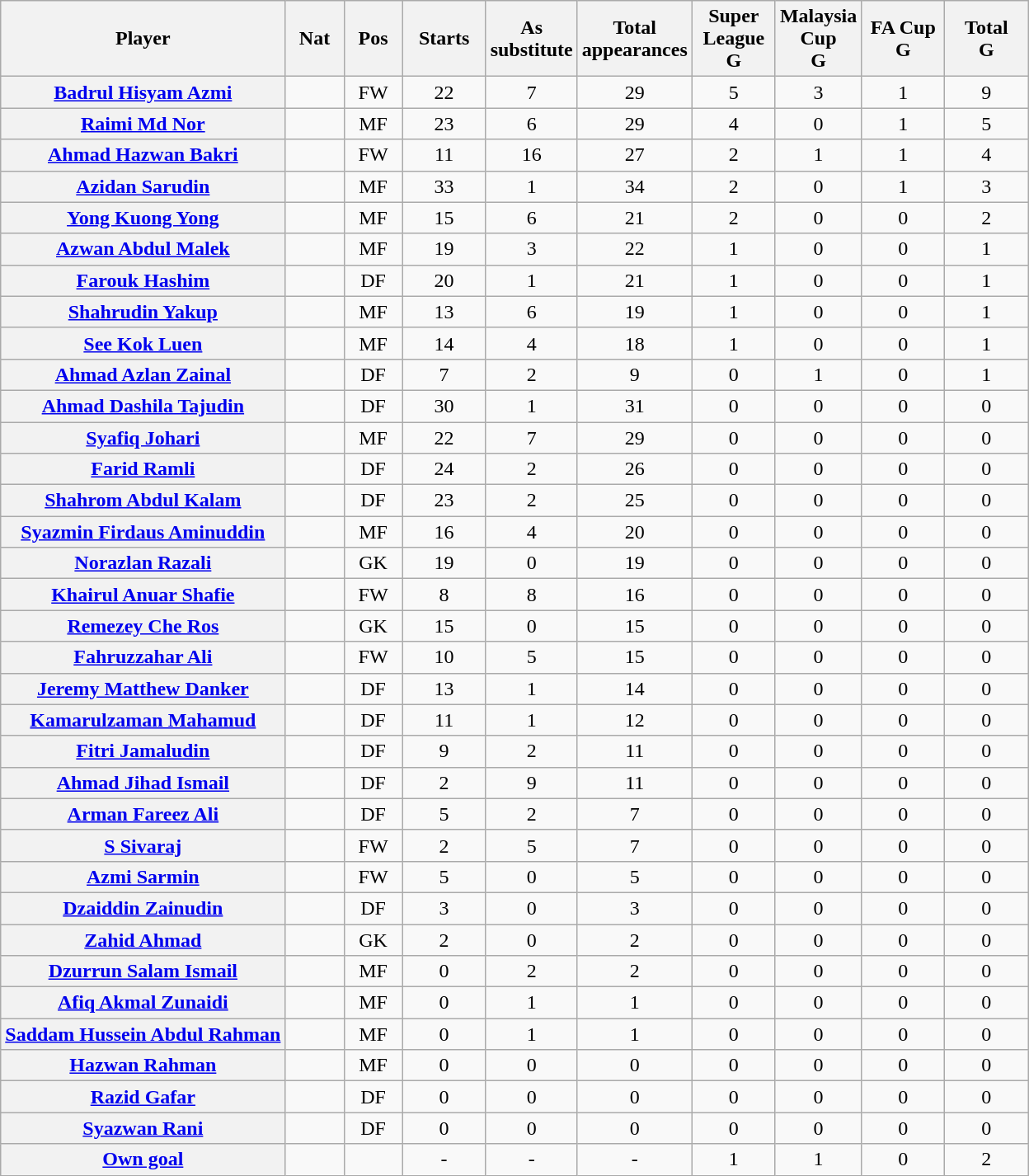<table class="wikitable sortable" style="text-align:center">
<tr>
<th>Player</th>
<th width="40">Nat</th>
<th width="40">Pos</th>
<th width="60">Starts</th>
<th width="60">As substitute</th>
<th width="60">Total appearances</th>
<th width="60">Super League<br> G</th>
<th width="60">Malaysia Cup<br> G</th>
<th width="60">FA Cup<br> G</th>
<th width="60">Total<br> G</th>
</tr>
<tr>
<th><a href='#'>Badrul Hisyam Azmi</a></th>
<td></td>
<td>FW</td>
<td>22</td>
<td>7</td>
<td>29</td>
<td>5</td>
<td>3</td>
<td>1</td>
<td>9</td>
</tr>
<tr>
<th><a href='#'>Raimi Md Nor</a></th>
<td></td>
<td>MF</td>
<td>23</td>
<td>6</td>
<td>29</td>
<td>4</td>
<td>0</td>
<td>1</td>
<td>5</td>
</tr>
<tr>
<th><a href='#'>Ahmad Hazwan Bakri</a></th>
<td></td>
<td>FW</td>
<td>11</td>
<td>16</td>
<td>27</td>
<td>2</td>
<td>1</td>
<td>1</td>
<td>4</td>
</tr>
<tr>
<th><a href='#'>Azidan Sarudin</a></th>
<td></td>
<td>MF</td>
<td>33</td>
<td>1</td>
<td>34</td>
<td>2</td>
<td>0</td>
<td>1</td>
<td>3</td>
</tr>
<tr>
<th><a href='#'>Yong Kuong Yong</a></th>
<td></td>
<td>MF</td>
<td>15</td>
<td>6</td>
<td>21</td>
<td>2</td>
<td>0</td>
<td>0</td>
<td>2</td>
</tr>
<tr>
<th><a href='#'>Azwan Abdul Malek</a></th>
<td></td>
<td>MF</td>
<td>19</td>
<td>3</td>
<td>22</td>
<td>1</td>
<td>0</td>
<td>0</td>
<td>1</td>
</tr>
<tr>
<th><a href='#'>Farouk Hashim</a></th>
<td></td>
<td>DF</td>
<td>20</td>
<td>1</td>
<td>21</td>
<td>1</td>
<td>0</td>
<td>0</td>
<td>1</td>
</tr>
<tr>
<th><a href='#'>Shahrudin Yakup</a></th>
<td></td>
<td>MF</td>
<td>13</td>
<td>6</td>
<td>19</td>
<td>1</td>
<td>0</td>
<td>0</td>
<td>1</td>
</tr>
<tr>
<th><a href='#'>See Kok Luen</a></th>
<td></td>
<td>MF</td>
<td>14</td>
<td>4</td>
<td>18</td>
<td>1</td>
<td>0</td>
<td>0</td>
<td>1</td>
</tr>
<tr>
<th><a href='#'>Ahmad Azlan Zainal</a></th>
<td></td>
<td>DF</td>
<td>7</td>
<td>2</td>
<td>9</td>
<td>0</td>
<td>1</td>
<td>0</td>
<td>1</td>
</tr>
<tr>
<th><a href='#'>Ahmad Dashila Tajudin</a></th>
<td></td>
<td>DF</td>
<td>30</td>
<td>1</td>
<td>31</td>
<td>0</td>
<td>0</td>
<td>0</td>
<td>0</td>
</tr>
<tr>
<th><a href='#'>Syafiq Johari</a></th>
<td></td>
<td>MF</td>
<td>22</td>
<td>7</td>
<td>29</td>
<td>0</td>
<td>0</td>
<td>0</td>
<td>0</td>
</tr>
<tr>
<th><a href='#'>Farid Ramli</a></th>
<td></td>
<td>DF</td>
<td>24</td>
<td>2</td>
<td>26</td>
<td>0</td>
<td>0</td>
<td>0</td>
<td>0</td>
</tr>
<tr>
<th><a href='#'>Shahrom Abdul Kalam</a></th>
<td></td>
<td>DF</td>
<td>23</td>
<td>2</td>
<td>25</td>
<td>0</td>
<td>0</td>
<td>0</td>
<td>0</td>
</tr>
<tr>
<th><a href='#'>Syazmin Firdaus Aminuddin</a></th>
<td></td>
<td>MF</td>
<td>16</td>
<td>4</td>
<td>20</td>
<td>0</td>
<td>0</td>
<td>0</td>
<td>0</td>
</tr>
<tr>
<th><a href='#'>Norazlan Razali</a></th>
<td></td>
<td>GK</td>
<td>19</td>
<td>0</td>
<td>19</td>
<td>0</td>
<td>0</td>
<td>0</td>
<td>0</td>
</tr>
<tr>
<th><a href='#'>Khairul Anuar Shafie</a></th>
<td></td>
<td>FW</td>
<td>8</td>
<td>8</td>
<td>16</td>
<td>0</td>
<td>0</td>
<td>0</td>
<td>0</td>
</tr>
<tr>
<th><a href='#'>Remezey Che Ros</a></th>
<td></td>
<td>GK</td>
<td>15</td>
<td>0</td>
<td>15</td>
<td>0</td>
<td>0</td>
<td>0</td>
<td>0</td>
</tr>
<tr>
<th><a href='#'>Fahruzzahar Ali</a></th>
<td></td>
<td>FW</td>
<td>10</td>
<td>5</td>
<td>15</td>
<td>0</td>
<td>0</td>
<td>0</td>
<td>0</td>
</tr>
<tr>
<th><a href='#'>Jeremy Matthew Danker</a></th>
<td></td>
<td>DF</td>
<td>13</td>
<td>1</td>
<td>14</td>
<td>0</td>
<td>0</td>
<td>0</td>
<td>0</td>
</tr>
<tr>
<th><a href='#'>Kamarulzaman Mahamud</a></th>
<td></td>
<td>DF</td>
<td>11</td>
<td>1</td>
<td>12</td>
<td>0</td>
<td>0</td>
<td>0</td>
<td>0</td>
</tr>
<tr>
<th><a href='#'>Fitri Jamaludin</a></th>
<td></td>
<td>DF</td>
<td>9</td>
<td>2</td>
<td>11</td>
<td>0</td>
<td>0</td>
<td>0</td>
<td>0</td>
</tr>
<tr>
<th><a href='#'>Ahmad Jihad Ismail</a></th>
<td></td>
<td>DF</td>
<td>2</td>
<td>9</td>
<td>11</td>
<td>0</td>
<td>0</td>
<td>0</td>
<td>0</td>
</tr>
<tr>
<th><a href='#'>Arman Fareez Ali</a></th>
<td></td>
<td>DF</td>
<td>5</td>
<td>2</td>
<td>7</td>
<td>0</td>
<td>0</td>
<td>0</td>
<td>0</td>
</tr>
<tr>
<th><a href='#'>S Sivaraj</a></th>
<td></td>
<td>FW</td>
<td>2</td>
<td>5</td>
<td>7</td>
<td>0</td>
<td>0</td>
<td>0</td>
<td>0</td>
</tr>
<tr>
<th><a href='#'>Azmi Sarmin</a></th>
<td></td>
<td>FW</td>
<td>5</td>
<td>0</td>
<td>5</td>
<td>0</td>
<td>0</td>
<td>0</td>
<td>0</td>
</tr>
<tr>
<th><a href='#'>Dzaiddin Zainudin</a></th>
<td></td>
<td>DF</td>
<td>3</td>
<td>0</td>
<td>3</td>
<td>0</td>
<td>0</td>
<td>0</td>
<td>0</td>
</tr>
<tr>
<th><a href='#'>Zahid Ahmad</a></th>
<td></td>
<td>GK</td>
<td>2</td>
<td>0</td>
<td>2</td>
<td>0</td>
<td>0</td>
<td>0</td>
<td>0</td>
</tr>
<tr>
<th><a href='#'>Dzurrun Salam Ismail</a></th>
<td></td>
<td>MF</td>
<td>0</td>
<td>2</td>
<td>2</td>
<td>0</td>
<td>0</td>
<td>0</td>
<td>0</td>
</tr>
<tr>
<th><a href='#'>Afiq Akmal Zunaidi</a></th>
<td></td>
<td>MF</td>
<td>0</td>
<td>1</td>
<td>1</td>
<td>0</td>
<td>0</td>
<td>0</td>
<td>0</td>
</tr>
<tr>
<th><a href='#'>Saddam Hussein Abdul Rahman</a></th>
<td></td>
<td>MF</td>
<td>0</td>
<td>1</td>
<td>1</td>
<td>0</td>
<td>0</td>
<td>0</td>
<td>0</td>
</tr>
<tr>
<th><a href='#'>Hazwan Rahman</a></th>
<td></td>
<td>MF</td>
<td>0</td>
<td>0</td>
<td>0</td>
<td>0</td>
<td>0</td>
<td>0</td>
<td>0</td>
</tr>
<tr>
<th><a href='#'>Razid Gafar</a></th>
<td></td>
<td>DF</td>
<td>0</td>
<td>0</td>
<td>0</td>
<td>0</td>
<td>0</td>
<td>0</td>
<td>0</td>
</tr>
<tr>
<th><a href='#'>Syazwan Rani</a></th>
<td></td>
<td>DF</td>
<td>0</td>
<td>0</td>
<td>0</td>
<td>0</td>
<td>0</td>
<td>0</td>
<td>0</td>
</tr>
<tr>
<th><a href='#'>Own goal</a></th>
<td></td>
<td></td>
<td>-</td>
<td>-</td>
<td>-</td>
<td>1</td>
<td>1</td>
<td>0</td>
<td>2</td>
</tr>
</table>
